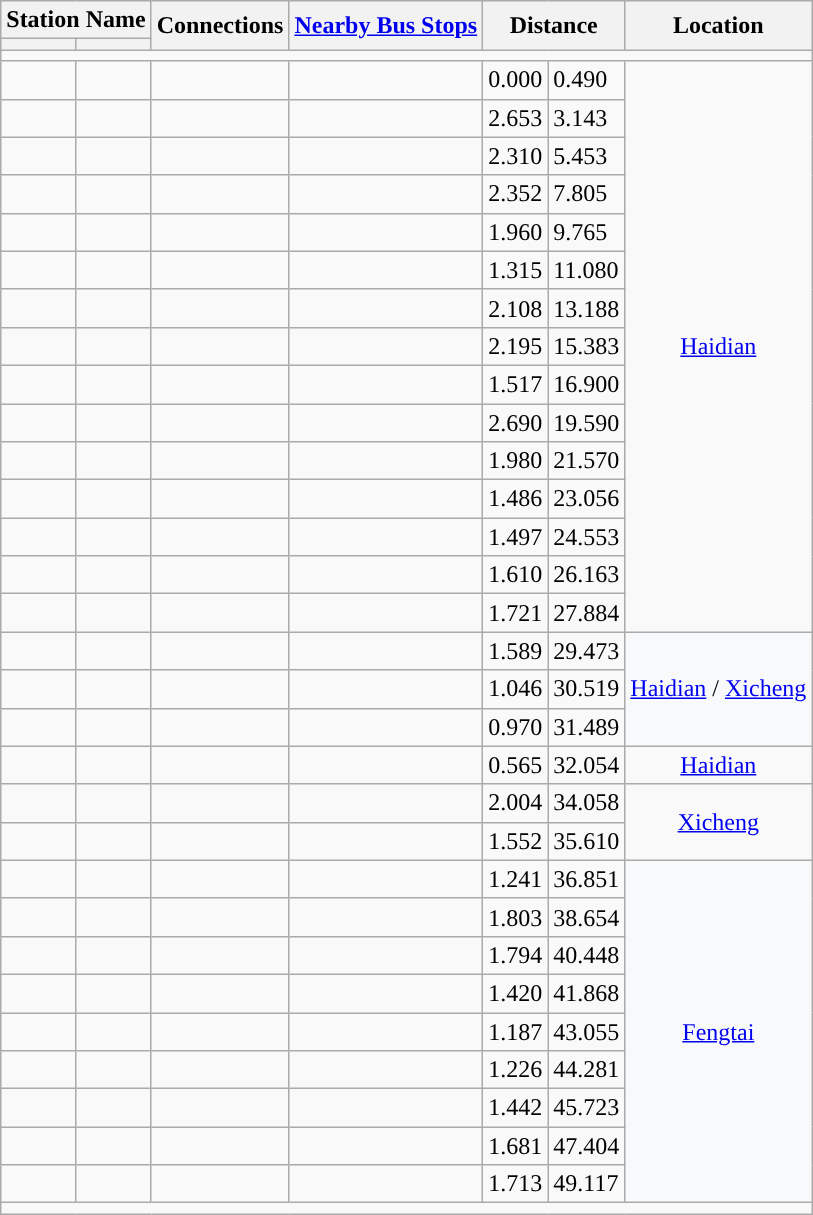<table class="wikitable">
<tr>
<th colspan="2">Station Name</th>
<th rowspan="2">Connections</th>
<th rowspan="2"><a href='#'>Nearby Bus Stops</a></th>
<th colspan="2" rowspan="2">Distance<br></th>
<th rowspan="2">Location</th>
</tr>
<tr>
<th></th>
<th></th>
</tr>
<tr style="background:#">
<td colspan = "7"></td>
</tr>
<tr>
<td></td>
<td></td>
<td></td>
<td></td>
<td>0.000</td>
<td>0.490</td>
<td align=center rowspan="15"><a href='#'>Haidian</a></td>
</tr>
<tr>
<td></td>
<td></td>
<td></td>
<td></td>
<td>2.653</td>
<td>3.143</td>
</tr>
<tr>
<td></td>
<td></td>
<td></td>
<td></td>
<td>2.310</td>
<td>5.453</td>
</tr>
<tr>
<td></td>
<td></td>
<td></td>
<td></td>
<td>2.352</td>
<td>7.805</td>
</tr>
<tr>
<td></td>
<td></td>
<td></td>
<td></td>
<td>1.960</td>
<td>9.765</td>
</tr>
<tr>
<td></td>
<td></td>
<td></td>
<td></td>
<td>1.315</td>
<td>11.080</td>
</tr>
<tr>
<td></td>
<td></td>
<td></td>
<td></td>
<td>2.108</td>
<td>13.188</td>
</tr>
<tr>
<td></td>
<td></td>
<td></td>
<td></td>
<td>2.195</td>
<td>15.383</td>
</tr>
<tr>
<td></td>
<td></td>
<td></td>
<td></td>
<td>1.517</td>
<td>16.900</td>
</tr>
<tr>
<td></td>
<td></td>
<td></td>
<td></td>
<td>2.690</td>
<td>19.590</td>
</tr>
<tr>
<td></td>
<td></td>
<td></td>
<td></td>
<td>1.980</td>
<td>21.570</td>
</tr>
<tr>
<td></td>
<td></td>
<td></td>
<td></td>
<td>1.486</td>
<td>23.056</td>
</tr>
<tr>
<td></td>
<td></td>
<td></td>
<td></td>
<td>1.497</td>
<td>24.553</td>
</tr>
<tr>
<td></td>
<td></td>
<td></td>
<td></td>
<td>1.610</td>
<td>26.163</td>
</tr>
<tr>
<td></td>
<td></td>
<td> </td>
<td></td>
<td>1.721</td>
<td>27.884</td>
</tr>
<tr>
<td></td>
<td></td>
<td></td>
<td></td>
<td>1.589</td>
<td>29.473</td>
<td align=center rowspan="3" bgcolor=#F8F9FA><a href='#'>Haidian</a> / <a href='#'>Xicheng</a></td>
</tr>
<tr>
<td></td>
<td></td>
<td></td>
<td></td>
<td>1.046</td>
<td>30.519</td>
</tr>
<tr>
<td></td>
<td></td>
<td></td>
<td></td>
<td>0.970</td>
<td>31.489</td>
</tr>
<tr>
<td></td>
<td></td>
<td></td>
<td></td>
<td>0.565</td>
<td>32.054</td>
<td align=center><a href='#'>Haidian</a></td>
</tr>
<tr>
<td></td>
<td></td>
<td></td>
<td></td>
<td>2.004</td>
<td>34.058</td>
<td align=center rowspan="2"><a href='#'>Xicheng</a></td>
</tr>
<tr>
<td></td>
<td></td>
<td></td>
<td></td>
<td>1.552</td>
<td>35.610</td>
</tr>
<tr>
<td></td>
<td></td>
<td> </td>
<td></td>
<td>1.241</td>
<td>36.851</td>
<td align=center rowspan="9" bgcolor=#F8F9FA><a href='#'>Fengtai</a></td>
</tr>
<tr>
<td></td>
<td></td>
<td></td>
<td></td>
<td>1.803</td>
<td>38.654</td>
</tr>
<tr>
<td></td>
<td></td>
<td> </td>
<td></td>
<td>1.794</td>
<td>40.448</td>
</tr>
<tr>
<td></td>
<td></td>
<td></td>
<td></td>
<td>1.420</td>
<td>41.868</td>
</tr>
<tr>
<td></td>
<td></td>
<td></td>
<td></td>
<td>1.187</td>
<td>43.055</td>
</tr>
<tr>
<td></td>
<td></td>
<td></td>
<td></td>
<td>1.226</td>
<td>44.281</td>
</tr>
<tr>
<td></td>
<td></td>
<td></td>
<td></td>
<td>1.442</td>
<td>45.723</td>
</tr>
<tr>
<td></td>
<td></td>
<td></td>
<td></td>
<td>1.681</td>
<td>47.404</td>
</tr>
<tr>
<td></td>
<td></td>
<td></td>
<td></td>
<td>1.713</td>
<td>49.117</td>
</tr>
<tr style="background:#">
<td colspan = "7"></td>
</tr>
</table>
